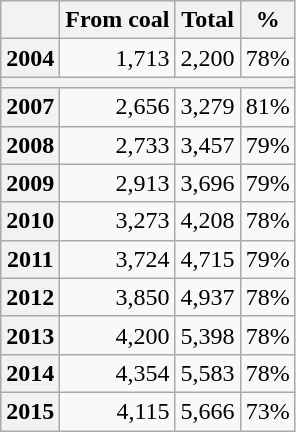<table style="text-align:right" class="wikitable">
<tr>
<th></th>
<th>From coal</th>
<th>Total</th>
<th>%</th>
</tr>
<tr>
<th>2004</th>
<td>1,713</td>
<td>2,200</td>
<td>78%</td>
</tr>
<tr>
<th colspan="4"></th>
</tr>
<tr>
<th>2007</th>
<td>2,656</td>
<td>3,279</td>
<td>81%</td>
</tr>
<tr>
<th>2008</th>
<td>2,733</td>
<td>3,457</td>
<td>79%</td>
</tr>
<tr>
<th>2009</th>
<td>2,913</td>
<td>3,696</td>
<td>79%</td>
</tr>
<tr>
<th>2010</th>
<td>3,273</td>
<td>4,208</td>
<td>78%</td>
</tr>
<tr>
<th>2011</th>
<td>3,724</td>
<td>4,715</td>
<td>79%</td>
</tr>
<tr>
<th>2012</th>
<td>3,850</td>
<td>4,937</td>
<td>78%</td>
</tr>
<tr>
<th>2013</th>
<td>4,200</td>
<td>5,398</td>
<td>78%</td>
</tr>
<tr>
<th>2014</th>
<td>4,354</td>
<td>5,583</td>
<td>78%</td>
</tr>
<tr>
<th>2015</th>
<td>4,115</td>
<td>5,666</td>
<td>73%</td>
</tr>
</table>
